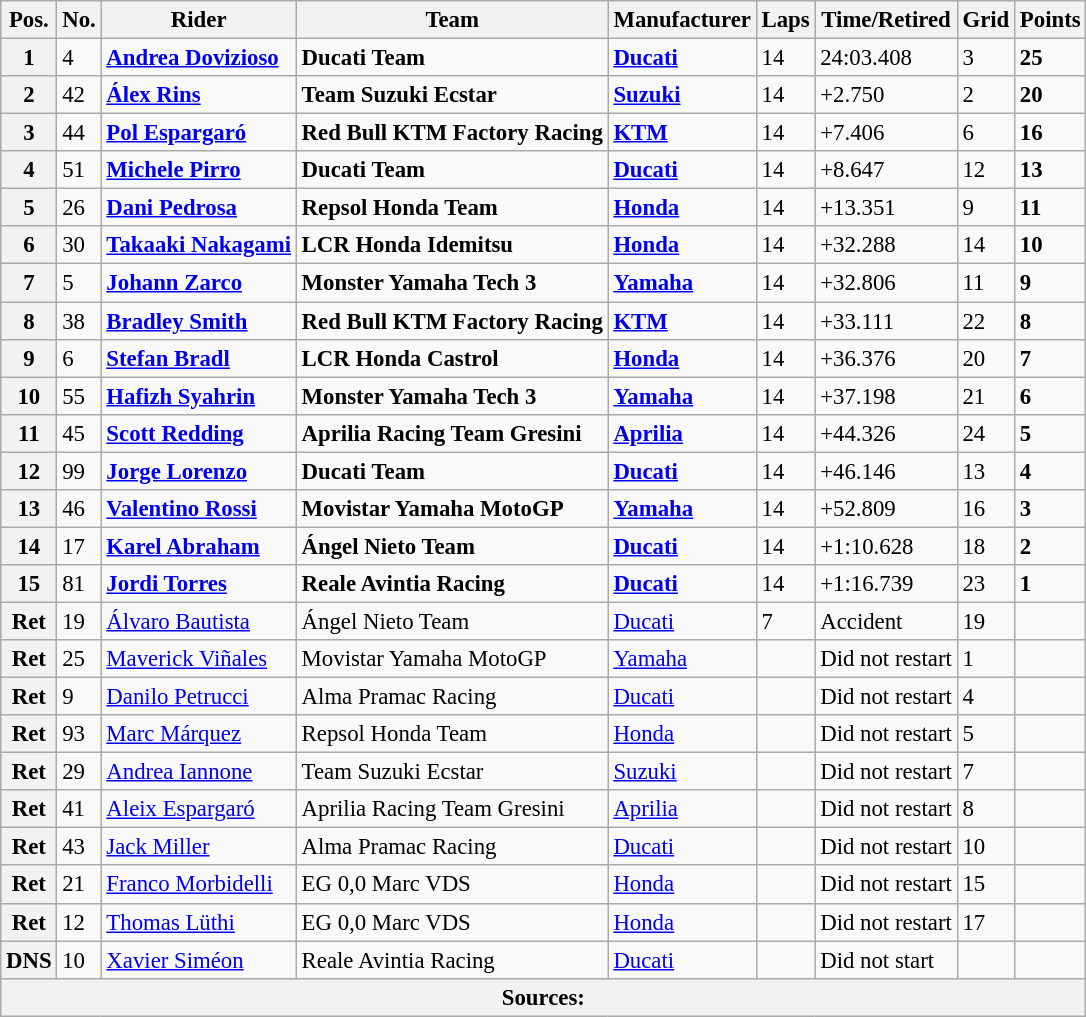<table class="wikitable" style="font-size: 95%;">
<tr>
<th>Pos.</th>
<th>No.</th>
<th>Rider</th>
<th>Team</th>
<th>Manufacturer</th>
<th>Laps</th>
<th>Time/Retired</th>
<th>Grid</th>
<th>Points</th>
</tr>
<tr>
<th>1</th>
<td>4</td>
<td> <strong><a href='#'>Andrea Dovizioso</a></strong></td>
<td><strong>Ducati Team</strong></td>
<td><strong><a href='#'>Ducati</a></strong></td>
<td>14</td>
<td>24:03.408</td>
<td>3</td>
<td><strong>25</strong></td>
</tr>
<tr>
<th>2</th>
<td>42</td>
<td> <strong><a href='#'>Álex Rins</a></strong></td>
<td><strong>Team Suzuki Ecstar</strong></td>
<td><strong><a href='#'>Suzuki</a></strong></td>
<td>14</td>
<td>+2.750</td>
<td>2</td>
<td><strong>20</strong></td>
</tr>
<tr>
<th>3</th>
<td>44</td>
<td> <strong><a href='#'>Pol Espargaró</a></strong></td>
<td><strong>Red Bull KTM Factory Racing</strong></td>
<td><strong><a href='#'>KTM</a></strong></td>
<td>14</td>
<td>+7.406</td>
<td>6</td>
<td><strong>16</strong></td>
</tr>
<tr>
<th>4</th>
<td>51</td>
<td> <strong><a href='#'>Michele Pirro</a></strong></td>
<td><strong>Ducati Team</strong></td>
<td><strong><a href='#'>Ducati</a></strong></td>
<td>14</td>
<td>+8.647</td>
<td>12</td>
<td><strong>13</strong></td>
</tr>
<tr>
<th>5</th>
<td>26</td>
<td> <strong><a href='#'>Dani Pedrosa</a></strong></td>
<td><strong>Repsol Honda Team</strong></td>
<td><strong><a href='#'>Honda</a></strong></td>
<td>14</td>
<td>+13.351</td>
<td>9</td>
<td><strong>11</strong></td>
</tr>
<tr>
<th>6</th>
<td>30</td>
<td> <strong><a href='#'>Takaaki Nakagami</a></strong></td>
<td><strong>LCR Honda Idemitsu</strong></td>
<td><strong><a href='#'>Honda</a></strong></td>
<td>14</td>
<td>+32.288</td>
<td>14</td>
<td><strong>10</strong></td>
</tr>
<tr>
<th>7</th>
<td>5</td>
<td> <strong><a href='#'>Johann Zarco</a></strong></td>
<td><strong>Monster Yamaha Tech 3</strong></td>
<td><strong><a href='#'>Yamaha</a></strong></td>
<td>14</td>
<td>+32.806</td>
<td>11</td>
<td><strong>9</strong></td>
</tr>
<tr>
<th>8</th>
<td>38</td>
<td> <strong><a href='#'>Bradley Smith</a></strong></td>
<td><strong>Red Bull KTM Factory Racing</strong></td>
<td><strong><a href='#'>KTM</a></strong></td>
<td>14</td>
<td>+33.111</td>
<td>22</td>
<td><strong>8</strong></td>
</tr>
<tr>
<th>9</th>
<td>6</td>
<td> <strong><a href='#'>Stefan Bradl</a></strong></td>
<td><strong>LCR Honda Castrol</strong></td>
<td><strong><a href='#'>Honda</a></strong></td>
<td>14</td>
<td>+36.376</td>
<td>20</td>
<td><strong>7</strong></td>
</tr>
<tr>
<th>10</th>
<td>55</td>
<td> <strong><a href='#'>Hafizh Syahrin</a></strong></td>
<td><strong>Monster Yamaha Tech 3</strong></td>
<td><strong><a href='#'>Yamaha</a></strong></td>
<td>14</td>
<td>+37.198</td>
<td>21</td>
<td><strong>6</strong></td>
</tr>
<tr>
<th>11</th>
<td>45</td>
<td> <strong><a href='#'>Scott Redding</a></strong></td>
<td><strong>Aprilia Racing Team Gresini</strong></td>
<td><strong><a href='#'>Aprilia</a></strong></td>
<td>14</td>
<td>+44.326</td>
<td>24</td>
<td><strong>5</strong></td>
</tr>
<tr>
<th>12</th>
<td>99</td>
<td> <strong><a href='#'>Jorge Lorenzo</a></strong></td>
<td><strong>Ducati Team</strong></td>
<td><strong><a href='#'>Ducati</a></strong></td>
<td>14</td>
<td>+46.146</td>
<td>13</td>
<td><strong>4</strong></td>
</tr>
<tr>
<th>13</th>
<td>46</td>
<td> <strong><a href='#'>Valentino Rossi</a></strong></td>
<td><strong>Movistar Yamaha MotoGP</strong></td>
<td><strong><a href='#'>Yamaha</a></strong></td>
<td>14</td>
<td>+52.809</td>
<td>16</td>
<td><strong>3</strong></td>
</tr>
<tr>
<th>14</th>
<td>17</td>
<td> <strong><a href='#'>Karel Abraham</a></strong></td>
<td><strong>Ángel Nieto Team</strong></td>
<td><strong><a href='#'>Ducati</a></strong></td>
<td>14</td>
<td>+1:10.628</td>
<td>18</td>
<td><strong>2</strong></td>
</tr>
<tr>
<th>15</th>
<td>81</td>
<td> <strong><a href='#'>Jordi Torres</a></strong></td>
<td><strong>Reale Avintia Racing</strong></td>
<td><strong><a href='#'>Ducati</a></strong></td>
<td>14</td>
<td>+1:16.739</td>
<td>23</td>
<td><strong>1</strong></td>
</tr>
<tr>
<th>Ret</th>
<td>19</td>
<td> <a href='#'>Álvaro Bautista</a></td>
<td>Ángel Nieto Team</td>
<td><a href='#'>Ducati</a></td>
<td>7</td>
<td>Accident</td>
<td>19</td>
<td></td>
</tr>
<tr>
<th>Ret</th>
<td>25</td>
<td> <a href='#'>Maverick Viñales</a></td>
<td>Movistar Yamaha MotoGP</td>
<td><a href='#'>Yamaha</a></td>
<td></td>
<td>Did not restart</td>
<td>1</td>
<td></td>
</tr>
<tr>
<th>Ret</th>
<td>9</td>
<td> <a href='#'>Danilo Petrucci</a></td>
<td>Alma Pramac Racing</td>
<td><a href='#'>Ducati</a></td>
<td></td>
<td>Did not restart</td>
<td>4</td>
<td></td>
</tr>
<tr>
<th>Ret</th>
<td>93</td>
<td> <a href='#'>Marc Márquez</a></td>
<td>Repsol Honda Team</td>
<td><a href='#'>Honda</a></td>
<td></td>
<td>Did not restart</td>
<td>5</td>
<td></td>
</tr>
<tr>
<th>Ret</th>
<td>29</td>
<td> <a href='#'>Andrea Iannone</a></td>
<td>Team Suzuki Ecstar</td>
<td><a href='#'>Suzuki</a></td>
<td></td>
<td>Did not restart</td>
<td>7</td>
<td></td>
</tr>
<tr>
<th>Ret</th>
<td>41</td>
<td> <a href='#'>Aleix Espargaró</a></td>
<td>Aprilia Racing Team Gresini</td>
<td><a href='#'>Aprilia</a></td>
<td></td>
<td>Did not restart</td>
<td>8</td>
<td></td>
</tr>
<tr>
<th>Ret</th>
<td>43</td>
<td> <a href='#'>Jack Miller</a></td>
<td>Alma Pramac Racing</td>
<td><a href='#'>Ducati</a></td>
<td></td>
<td>Did not restart</td>
<td>10</td>
<td></td>
</tr>
<tr>
<th>Ret</th>
<td>21</td>
<td> <a href='#'>Franco Morbidelli</a></td>
<td>EG 0,0 Marc VDS</td>
<td><a href='#'>Honda</a></td>
<td></td>
<td>Did not restart</td>
<td>15</td>
<td></td>
</tr>
<tr>
<th>Ret</th>
<td>12</td>
<td> <a href='#'>Thomas Lüthi</a></td>
<td>EG 0,0 Marc VDS</td>
<td><a href='#'>Honda</a></td>
<td></td>
<td>Did not restart</td>
<td>17</td>
<td></td>
</tr>
<tr>
<th>DNS</th>
<td>10</td>
<td> <a href='#'>Xavier Siméon</a></td>
<td>Reale Avintia Racing</td>
<td><a href='#'>Ducati</a></td>
<td></td>
<td>Did not start</td>
<td></td>
<td></td>
</tr>
<tr>
<th colspan=9>Sources: </th>
</tr>
</table>
